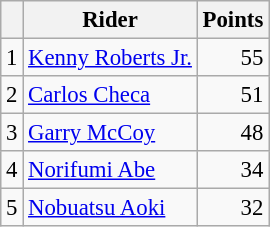<table class="wikitable" style="font-size: 95%;">
<tr>
<th></th>
<th>Rider</th>
<th>Points</th>
</tr>
<tr>
<td align=center>1</td>
<td> <a href='#'>Kenny Roberts Jr.</a></td>
<td align=right>55</td>
</tr>
<tr>
<td align=center>2</td>
<td> <a href='#'>Carlos Checa</a></td>
<td align=right>51</td>
</tr>
<tr>
<td align=center>3</td>
<td> <a href='#'>Garry McCoy</a></td>
<td align=right>48</td>
</tr>
<tr>
<td align=center>4</td>
<td> <a href='#'>Norifumi Abe</a></td>
<td align=right>34</td>
</tr>
<tr>
<td align=center>5</td>
<td> <a href='#'>Nobuatsu Aoki</a></td>
<td align=right>32</td>
</tr>
</table>
